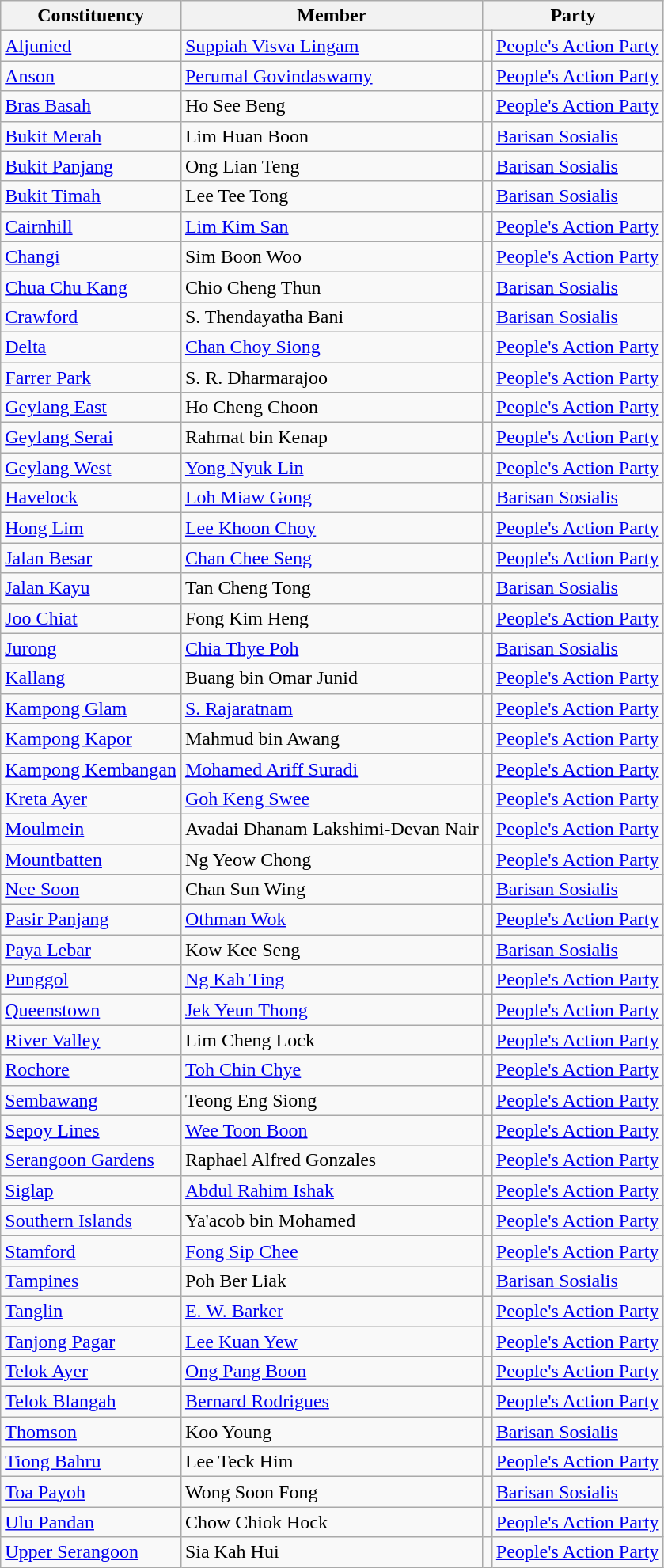<table class="wikitable sortable" id="elected-mps">
<tr>
<th>Constituency</th>
<th>Member</th>
<th colspan="2">Party</th>
</tr>
<tr>
<td><a href='#'>Aljunied</a></td>
<td><a href='#'>Suppiah Visva Lingam</a></td>
<td></td>
<td><a href='#'>People's Action Party</a></td>
</tr>
<tr>
<td><a href='#'>Anson</a></td>
<td><a href='#'>Perumal Govindaswamy</a></td>
<td></td>
<td><a href='#'>People's Action Party</a></td>
</tr>
<tr>
<td><a href='#'>Bras Basah</a></td>
<td>Ho See Beng</td>
<td></td>
<td><a href='#'>People's Action Party</a></td>
</tr>
<tr>
<td><a href='#'>Bukit Merah</a></td>
<td>Lim Huan Boon</td>
<td></td>
<td><a href='#'>Barisan Sosialis</a></td>
</tr>
<tr>
<td><a href='#'>Bukit Panjang</a></td>
<td>Ong Lian Teng</td>
<td></td>
<td><a href='#'>Barisan Sosialis</a></td>
</tr>
<tr>
<td><a href='#'>Bukit Timah</a></td>
<td>Lee Tee Tong</td>
<td></td>
<td><a href='#'>Barisan Sosialis</a></td>
</tr>
<tr>
<td><a href='#'>Cairnhill</a></td>
<td><a href='#'>Lim Kim San</a></td>
<td></td>
<td><a href='#'>People's Action Party</a></td>
</tr>
<tr>
<td><a href='#'>Changi</a></td>
<td>Sim Boon Woo</td>
<td></td>
<td><a href='#'>People's Action Party</a></td>
</tr>
<tr>
<td><a href='#'>Chua Chu Kang</a></td>
<td>Chio Cheng Thun</td>
<td></td>
<td><a href='#'>Barisan Sosialis</a></td>
</tr>
<tr>
<td><a href='#'>Crawford</a></td>
<td>S. Thendayatha Bani</td>
<td></td>
<td><a href='#'>Barisan Sosialis</a></td>
</tr>
<tr>
<td><a href='#'>Delta</a></td>
<td><a href='#'>Chan Choy Siong</a></td>
<td></td>
<td><a href='#'>People's Action Party</a></td>
</tr>
<tr>
<td><a href='#'>Farrer Park</a></td>
<td>S. R. Dharmarajoo</td>
<td></td>
<td><a href='#'>People's Action Party</a></td>
</tr>
<tr>
<td><a href='#'>Geylang East</a></td>
<td>Ho Cheng Choon</td>
<td></td>
<td><a href='#'>People's Action Party</a></td>
</tr>
<tr>
<td><a href='#'>Geylang Serai</a></td>
<td>Rahmat bin Kenap</td>
<td></td>
<td><a href='#'>People's Action Party</a></td>
</tr>
<tr>
<td><a href='#'>Geylang West</a></td>
<td><a href='#'>Yong Nyuk Lin</a></td>
<td></td>
<td><a href='#'>People's Action Party</a></td>
</tr>
<tr>
<td><a href='#'>Havelock</a></td>
<td><a href='#'>Loh Miaw Gong</a></td>
<td></td>
<td><a href='#'>Barisan Sosialis</a></td>
</tr>
<tr>
<td><a href='#'>Hong Lim</a></td>
<td><a href='#'>Lee Khoon Choy</a></td>
<td></td>
<td><a href='#'>People's Action Party</a></td>
</tr>
<tr>
<td><a href='#'>Jalan Besar</a></td>
<td><a href='#'>Chan Chee Seng</a></td>
<td></td>
<td><a href='#'>People's Action Party</a></td>
</tr>
<tr>
<td><a href='#'>Jalan Kayu</a></td>
<td>Tan Cheng Tong</td>
<td></td>
<td><a href='#'>Barisan Sosialis</a></td>
</tr>
<tr>
<td><a href='#'>Joo Chiat</a></td>
<td>Fong Kim Heng</td>
<td></td>
<td><a href='#'>People's Action Party</a></td>
</tr>
<tr>
<td><a href='#'>Jurong</a></td>
<td><a href='#'>Chia Thye Poh</a></td>
<td></td>
<td><a href='#'>Barisan Sosialis</a></td>
</tr>
<tr>
<td><a href='#'>Kallang</a></td>
<td>Buang bin Omar Junid</td>
<td></td>
<td><a href='#'>People's Action Party</a></td>
</tr>
<tr>
<td><a href='#'>Kampong Glam</a></td>
<td><a href='#'>S. Rajaratnam</a></td>
<td></td>
<td><a href='#'>People's Action Party</a></td>
</tr>
<tr>
<td><a href='#'>Kampong Kapor</a></td>
<td>Mahmud bin Awang</td>
<td></td>
<td><a href='#'>People's Action Party</a></td>
</tr>
<tr>
<td><a href='#'>Kampong Kembangan</a></td>
<td><a href='#'>Mohamed Ariff Suradi</a></td>
<td></td>
<td><a href='#'>People's Action Party</a></td>
</tr>
<tr>
<td><a href='#'>Kreta Ayer</a></td>
<td><a href='#'>Goh Keng Swee</a></td>
<td></td>
<td><a href='#'>People's Action Party</a></td>
</tr>
<tr>
<td><a href='#'>Moulmein</a></td>
<td>Avadai Dhanam Lakshimi-Devan Nair</td>
<td></td>
<td><a href='#'>People's Action Party</a></td>
</tr>
<tr>
<td><a href='#'>Mountbatten</a></td>
<td>Ng Yeow Chong</td>
<td></td>
<td><a href='#'>People's Action Party</a></td>
</tr>
<tr>
<td><a href='#'>Nee Soon</a></td>
<td>Chan Sun Wing</td>
<td></td>
<td><a href='#'>Barisan Sosialis</a></td>
</tr>
<tr>
<td><a href='#'>Pasir Panjang</a></td>
<td><a href='#'>Othman Wok</a></td>
<td></td>
<td><a href='#'>People's Action Party</a></td>
</tr>
<tr>
<td><a href='#'>Paya Lebar</a></td>
<td>Kow Kee Seng</td>
<td></td>
<td><a href='#'>Barisan Sosialis</a></td>
</tr>
<tr>
<td><a href='#'>Punggol</a></td>
<td><a href='#'>Ng Kah Ting</a></td>
<td></td>
<td><a href='#'>People's Action Party</a></td>
</tr>
<tr>
<td><a href='#'>Queenstown</a></td>
<td><a href='#'>Jek Yeun Thong</a></td>
<td></td>
<td><a href='#'>People's Action Party</a></td>
</tr>
<tr>
<td><a href='#'>River Valley</a></td>
<td>Lim Cheng Lock</td>
<td></td>
<td><a href='#'>People's Action Party</a></td>
</tr>
<tr>
<td><a href='#'>Rochore</a></td>
<td><a href='#'>Toh Chin Chye</a></td>
<td></td>
<td><a href='#'>People's Action Party</a></td>
</tr>
<tr>
<td><a href='#'>Sembawang</a></td>
<td>Teong Eng Siong</td>
<td></td>
<td><a href='#'>People's Action Party</a></td>
</tr>
<tr>
<td><a href='#'>Sepoy Lines</a></td>
<td><a href='#'>Wee Toon Boon</a></td>
<td></td>
<td><a href='#'>People's Action Party</a></td>
</tr>
<tr>
<td><a href='#'>Serangoon Gardens</a></td>
<td>Raphael Alfred Gonzales</td>
<td></td>
<td><a href='#'>People's Action Party</a></td>
</tr>
<tr>
<td><a href='#'>Siglap</a></td>
<td><a href='#'>Abdul Rahim Ishak</a></td>
<td></td>
<td><a href='#'>People's Action Party</a></td>
</tr>
<tr>
<td><a href='#'>Southern Islands</a></td>
<td>Ya'acob bin Mohamed</td>
<td></td>
<td><a href='#'>People's Action Party</a></td>
</tr>
<tr>
<td><a href='#'>Stamford</a></td>
<td><a href='#'>Fong Sip Chee</a></td>
<td></td>
<td><a href='#'>People's Action Party</a></td>
</tr>
<tr>
<td><a href='#'>Tampines</a></td>
<td>Poh Ber Liak</td>
<td></td>
<td><a href='#'>Barisan Sosialis</a></td>
</tr>
<tr>
<td><a href='#'>Tanglin</a></td>
<td><a href='#'>E. W. Barker</a></td>
<td></td>
<td><a href='#'>People's Action Party</a></td>
</tr>
<tr>
<td><a href='#'>Tanjong Pagar</a></td>
<td><a href='#'>Lee Kuan Yew</a></td>
<td></td>
<td><a href='#'>People's Action Party</a></td>
</tr>
<tr>
<td><a href='#'>Telok Ayer</a></td>
<td><a href='#'>Ong Pang Boon</a></td>
<td></td>
<td><a href='#'>People's Action Party</a></td>
</tr>
<tr>
<td><a href='#'>Telok Blangah</a></td>
<td><a href='#'>Bernard Rodrigues</a></td>
<td></td>
<td><a href='#'>People's Action Party</a></td>
</tr>
<tr>
<td><a href='#'>Thomson</a></td>
<td>Koo Young</td>
<td></td>
<td><a href='#'>Barisan Sosialis</a></td>
</tr>
<tr>
<td><a href='#'>Tiong Bahru</a></td>
<td>Lee Teck Him</td>
<td></td>
<td><a href='#'>People's Action Party</a></td>
</tr>
<tr>
<td><a href='#'>Toa Payoh</a></td>
<td>Wong Soon Fong</td>
<td></td>
<td><a href='#'>Barisan Sosialis</a></td>
</tr>
<tr>
<td><a href='#'>Ulu Pandan</a></td>
<td>Chow Chiok Hock</td>
<td></td>
<td><a href='#'>People's Action Party</a></td>
</tr>
<tr>
<td><a href='#'>Upper Serangoon</a></td>
<td>Sia Kah Hui</td>
<td></td>
<td><a href='#'>People's Action Party</a></td>
</tr>
</table>
